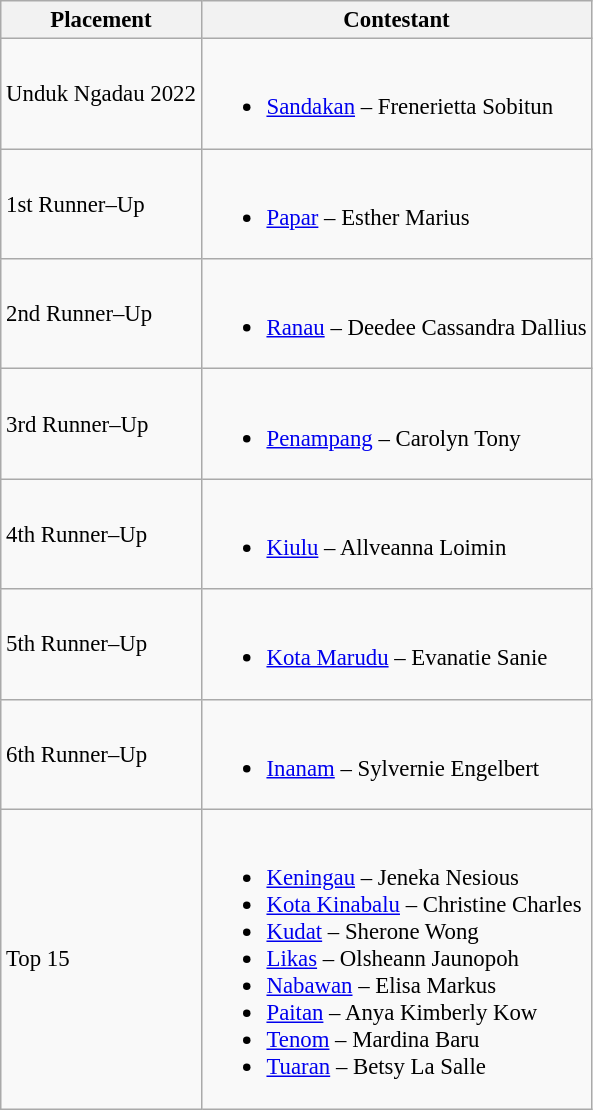<table class="wikitable sortable" style="font-size: 95%;">
<tr>
<th>Placement</th>
<th>Contestant</th>
</tr>
<tr>
<td>Unduk Ngadau 2022</td>
<td><br><ul><li><a href='#'>Sandakan</a> – Frenerietta Sobitun</li></ul></td>
</tr>
<tr>
<td>1st Runner–Up</td>
<td><br><ul><li><a href='#'>Papar</a> – Esther Marius</li></ul></td>
</tr>
<tr>
<td>2nd Runner–Up</td>
<td><br><ul><li><a href='#'>Ranau</a> – Deedee Cassandra Dallius</li></ul></td>
</tr>
<tr>
<td>3rd Runner–Up</td>
<td><br><ul><li><a href='#'>Penampang</a> – Carolyn Tony</li></ul></td>
</tr>
<tr>
<td>4th Runner–Up</td>
<td><br><ul><li><a href='#'>Kiulu</a> – Allveanna Loimin</li></ul></td>
</tr>
<tr>
<td>5th Runner–Up</td>
<td><br><ul><li><a href='#'>Kota Marudu</a> – Evanatie Sanie</li></ul></td>
</tr>
<tr>
<td>6th Runner–Up</td>
<td><br><ul><li><a href='#'>Inanam</a> – Sylvernie Engelbert</li></ul></td>
</tr>
<tr>
<td>Top 15</td>
<td><br><ul><li><a href='#'>Keningau</a> – Jeneka Nesious</li><li><a href='#'>Kota Kinabalu</a> – Christine Charles</li><li><a href='#'>Kudat</a> – Sherone Wong</li><li><a href='#'>Likas</a> – Olsheann Jaunopoh</li><li><a href='#'>Nabawan</a> – Elisa Markus</li><li><a href='#'>Paitan</a> – Anya Kimberly Kow</li><li><a href='#'>Tenom</a> – Mardina Baru</li><li><a href='#'>Tuaran</a> – Betsy La Salle</li></ul></td>
</tr>
</table>
